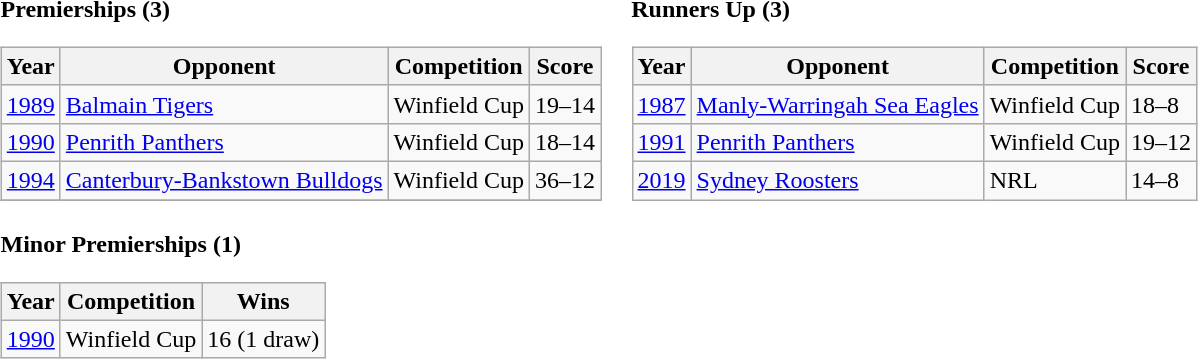<table border="0" align="left" style="background-color:transparent;">
<tr>
<td><strong>Premierships (3)</strong><br><table class="wikitable" style="text-align:left;">
<tr>
<th>Year</th>
<th>Opponent</th>
<th>Competition</th>
<th>Score</th>
</tr>
<tr>
<td><a href='#'>1989</a></td>
<td> <a href='#'>Balmain Tigers</a></td>
<td>Winfield Cup</td>
<td>19–14</td>
</tr>
<tr>
<td><a href='#'>1990</a></td>
<td> <a href='#'>Penrith Panthers</a></td>
<td>Winfield Cup</td>
<td>18–14</td>
</tr>
<tr>
<td><a href='#'>1994</a></td>
<td> <a href='#'>Canterbury-Bankstown Bulldogs</a></td>
<td>Winfield Cup</td>
<td>36–12</td>
</tr>
<tr>
</tr>
</table>
</td>
<td><strong>Runners Up (3)</strong><br><table class="wikitable" style="text-align:left;">
<tr>
<th>Year</th>
<th>Opponent</th>
<th>Competition</th>
<th>Score</th>
</tr>
<tr>
<td><a href='#'>1987</a></td>
<td> <a href='#'>Manly-Warringah Sea Eagles</a></td>
<td>Winfield Cup</td>
<td>18–8</td>
</tr>
<tr>
<td><a href='#'>1991</a></td>
<td> <a href='#'>Penrith Panthers</a></td>
<td>Winfield Cup</td>
<td>19–12</td>
</tr>
<tr>
<td><a href='#'>2019</a></td>
<td> <a href='#'>Sydney Roosters</a></td>
<td>NRL</td>
<td>14–8</td>
</tr>
</table>
</td>
</tr>
<tr>
<td><strong>Minor Premierships (1)</strong><br><table class="wikitable" style="text-align:left;">
<tr>
<th>Year</th>
<th>Competition</th>
<th>Wins</th>
</tr>
<tr>
<td><a href='#'>1990</a></td>
<td>Winfield Cup</td>
<td>16 (1 draw)</td>
</tr>
</table>
</td>
</tr>
</table>
